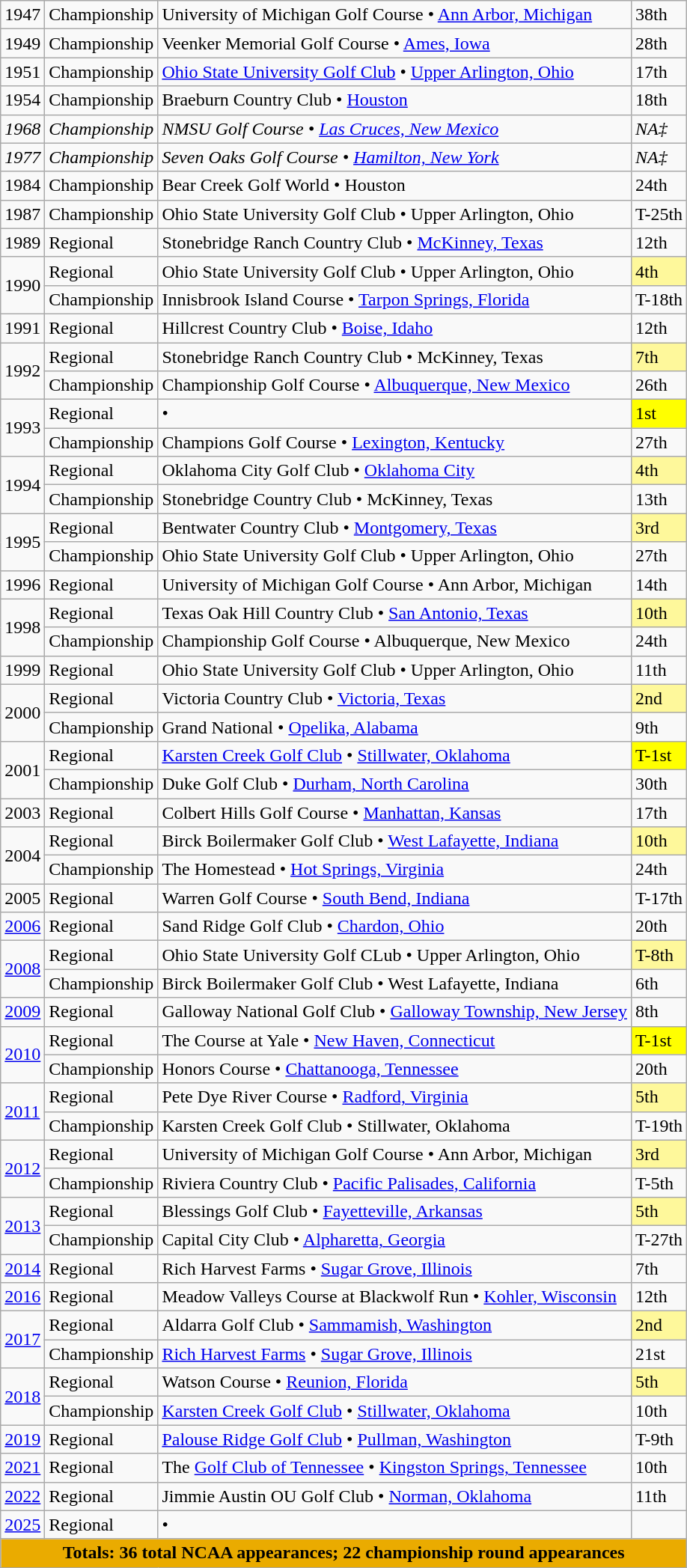<table class="wikitable">
<tr>
<td>1947</td>
<td>Championship</td>
<td>University of Michigan Golf Course • <a href='#'>Ann Arbor, Michigan</a></td>
<td>38th</td>
</tr>
<tr>
<td>1949</td>
<td>Championship</td>
<td>Veenker Memorial Golf Course • <a href='#'>Ames, Iowa</a></td>
<td>28th</td>
</tr>
<tr>
<td>1951</td>
<td>Championship</td>
<td><a href='#'>Ohio State University Golf Club</a> • <a href='#'>Upper Arlington, Ohio</a></td>
<td>17th</td>
</tr>
<tr>
<td>1954</td>
<td>Championship</td>
<td>Braeburn Country Club • <a href='#'>Houston</a></td>
<td>18th</td>
</tr>
<tr>
<td><em>1968</em></td>
<td><em>Championship</em></td>
<td><em>NMSU Golf Course • <a href='#'>Las Cruces, New Mexico</a></em></td>
<td><em>NA‡</em></td>
</tr>
<tr>
<td><em>1977</em></td>
<td><em>Championship</em></td>
<td><em>Seven Oaks Golf Course • <a href='#'>Hamilton, New York</a></em></td>
<td><em>NA‡</em></td>
</tr>
<tr>
<td>1984</td>
<td>Championship</td>
<td>Bear Creek Golf World • Houston</td>
<td>24th</td>
</tr>
<tr>
<td>1987</td>
<td>Championship</td>
<td>Ohio State University Golf Club • Upper Arlington, Ohio</td>
<td>T-25th</td>
</tr>
<tr>
<td>1989</td>
<td>Regional</td>
<td>Stonebridge Ranch Country Club • <a href='#'>McKinney, Texas</a></td>
<td>12th</td>
</tr>
<tr>
<td rowspan="2">1990</td>
<td>Regional</td>
<td>Ohio State University Golf Club • Upper Arlington, Ohio</td>
<td style="background:#FEF89B">4th</td>
</tr>
<tr>
<td>Championship</td>
<td>Innisbrook Island Course • <a href='#'>Tarpon Springs, Florida</a></td>
<td>T-18th</td>
</tr>
<tr>
<td>1991</td>
<td>Regional</td>
<td>Hillcrest Country Club • <a href='#'>Boise, Idaho</a></td>
<td>12th</td>
</tr>
<tr>
<td rowspan="2">1992</td>
<td>Regional</td>
<td>Stonebridge Ranch Country Club • McKinney, Texas</td>
<td style="background:#FEF89B">7th</td>
</tr>
<tr>
<td>Championship</td>
<td>Championship Golf Course • <a href='#'>Albuquerque, New Mexico</a></td>
<td>26th</td>
</tr>
<tr>
<td rowspan="2">1993</td>
<td>Regional</td>
<td>•</td>
<td style="background: yellow">1st</td>
</tr>
<tr>
<td>Championship</td>
<td>Champions Golf Course • <a href='#'>Lexington, Kentucky</a></td>
<td>27th</td>
</tr>
<tr>
<td rowspan="2">1994</td>
<td>Regional</td>
<td>Oklahoma City Golf Club • <a href='#'>Oklahoma City</a></td>
<td style="background:#FEF89B">4th</td>
</tr>
<tr>
<td>Championship</td>
<td>Stonebridge Country Club • McKinney, Texas</td>
<td>13th</td>
</tr>
<tr>
<td rowspan="2">1995</td>
<td>Regional</td>
<td>Bentwater Country Club • <a href='#'>Montgomery, Texas</a></td>
<td style="background:#FEF89B">3rd</td>
</tr>
<tr>
<td>Championship</td>
<td>Ohio State University Golf Club • Upper Arlington, Ohio</td>
<td>27th</td>
</tr>
<tr>
<td>1996</td>
<td>Regional</td>
<td>University of Michigan Golf Course • Ann Arbor, Michigan</td>
<td>14th</td>
</tr>
<tr>
<td rowspan="2">1998</td>
<td>Regional</td>
<td>Texas Oak Hill Country Club • <a href='#'>San Antonio, Texas</a></td>
<td style="background:#FEF89B">10th</td>
</tr>
<tr>
<td>Championship</td>
<td>Championship Golf Course • Albuquerque, New Mexico</td>
<td>24th</td>
</tr>
<tr>
<td>1999</td>
<td>Regional</td>
<td>Ohio State University Golf Club • Upper Arlington, Ohio</td>
<td>11th</td>
</tr>
<tr>
<td rowspan="2">2000</td>
<td>Regional</td>
<td>Victoria Country Club • <a href='#'>Victoria, Texas</a></td>
<td style="background:#FEF89B">2nd</td>
</tr>
<tr>
<td>Championship</td>
<td>Grand National • <a href='#'>Opelika, Alabama</a></td>
<td>9th</td>
</tr>
<tr>
<td rowspan="2">2001</td>
<td>Regional</td>
<td><a href='#'>Karsten Creek Golf Club</a> • <a href='#'>Stillwater, Oklahoma</a></td>
<td style="background: yellow">T-1st</td>
</tr>
<tr>
<td>Championship</td>
<td>Duke Golf Club • <a href='#'>Durham, North Carolina</a></td>
<td>30th</td>
</tr>
<tr>
<td>2003</td>
<td>Regional</td>
<td>Colbert Hills Golf Course • <a href='#'>Manhattan, Kansas</a></td>
<td>17th</td>
</tr>
<tr>
<td rowspan="2">2004</td>
<td>Regional</td>
<td>Birck Boilermaker Golf Club • <a href='#'>West Lafayette, Indiana</a></td>
<td style="background:#FEF89B">10th</td>
</tr>
<tr>
<td>Championship</td>
<td>The Homestead • <a href='#'>Hot Springs, Virginia</a></td>
<td>24th</td>
</tr>
<tr>
<td>2005</td>
<td>Regional</td>
<td>Warren Golf Course • <a href='#'>South Bend, Indiana</a></td>
<td>T-17th</td>
</tr>
<tr>
<td><a href='#'>2006</a></td>
<td>Regional</td>
<td>Sand Ridge Golf Club • <a href='#'>Chardon, Ohio</a></td>
<td>20th</td>
</tr>
<tr>
<td rowspan="2"><a href='#'>2008</a></td>
<td>Regional</td>
<td>Ohio State University Golf CLub • Upper Arlington, Ohio</td>
<td style="background:#FEF89B">T-8th</td>
</tr>
<tr>
<td>Championship</td>
<td>Birck Boilermaker Golf Club • West Lafayette, Indiana</td>
<td>6th</td>
</tr>
<tr>
<td><a href='#'>2009</a></td>
<td>Regional</td>
<td>Galloway National Golf Club • <a href='#'>Galloway Township, New Jersey</a></td>
<td>8th</td>
</tr>
<tr>
<td rowspan="2"><a href='#'>2010</a></td>
<td>Regional</td>
<td>The Course at Yale • <a href='#'>New Haven, Connecticut</a></td>
<td style="background: yellow">T-1st</td>
</tr>
<tr>
<td>Championship</td>
<td>Honors Course • <a href='#'>Chattanooga, Tennessee</a></td>
<td>20th</td>
</tr>
<tr>
<td rowspan="2"><a href='#'>2011</a></td>
<td>Regional</td>
<td>Pete Dye River Course • <a href='#'>Radford, Virginia</a></td>
<td style="background:#FEF89B">5th</td>
</tr>
<tr>
<td>Championship</td>
<td>Karsten Creek Golf Club • Stillwater, Oklahoma</td>
<td>T-19th</td>
</tr>
<tr>
<td rowspan="2"><a href='#'>2012</a></td>
<td>Regional</td>
<td>University of Michigan Golf Course • Ann Arbor, Michigan</td>
<td style="background:#FEF89B">3rd</td>
</tr>
<tr>
<td>Championship</td>
<td>Riviera Country Club •  <a href='#'>Pacific Palisades, California</a></td>
<td>T-5th</td>
</tr>
<tr>
<td rowspan="2"><a href='#'>2013</a></td>
<td>Regional</td>
<td>Blessings Golf Club • <a href='#'>Fayetteville, Arkansas</a></td>
<td style="background:#FEF89B">5th</td>
</tr>
<tr>
<td>Championship</td>
<td>Capital City Club • <a href='#'>Alpharetta, Georgia</a></td>
<td>T-27th</td>
</tr>
<tr>
<td><a href='#'>2014</a></td>
<td>Regional</td>
<td>Rich Harvest Farms • <a href='#'>Sugar Grove, Illinois</a></td>
<td>7th</td>
</tr>
<tr>
<td><a href='#'>2016</a></td>
<td>Regional</td>
<td>Meadow Valleys Course at Blackwolf Run • <a href='#'>Kohler, Wisconsin</a></td>
<td>12th</td>
</tr>
<tr>
<td rowspan="2"><a href='#'>2017</a></td>
<td>Regional</td>
<td>Aldarra Golf Club • <a href='#'>Sammamish, Washington</a></td>
<td style="background:#FEF89B">2nd</td>
</tr>
<tr>
<td>Championship</td>
<td><a href='#'>Rich Harvest Farms</a> • <a href='#'>Sugar Grove, Illinois</a></td>
<td>21st</td>
</tr>
<tr>
<td rowspan="2"><a href='#'>2018</a></td>
<td>Regional</td>
<td>Watson Course • <a href='#'>Reunion, Florida</a></td>
<td style="background:#FEF89B">5th</td>
</tr>
<tr>
<td>Championship</td>
<td><a href='#'>Karsten Creek Golf Club</a> • <a href='#'>Stillwater, Oklahoma</a></td>
<td>10th</td>
</tr>
<tr>
<td><a href='#'>2019</a></td>
<td>Regional</td>
<td><a href='#'>Palouse Ridge Golf Club</a> • <a href='#'>Pullman, Washington</a></td>
<td>T-9th</td>
</tr>
<tr>
<td><a href='#'>2021</a></td>
<td>Regional</td>
<td>The <a href='#'>Golf Club of Tennessee</a> • <a href='#'>Kingston Springs, Tennessee</a></td>
<td>10th</td>
</tr>
<tr>
<td><a href='#'>2022</a></td>
<td>Regional</td>
<td>Jimmie Austin OU Golf Club • <a href='#'>Norman, Oklahoma</a></td>
<td>11th</td>
</tr>
<tr>
<td><a href='#'>2025</a></td>
<td>Regional</td>
<td>•</td>
<td></td>
</tr>
<tr>
<th colspan="4" style="background:#eaab00;">Totals: 36 total NCAA appearances; 22 championship round appearances</th>
</tr>
</table>
